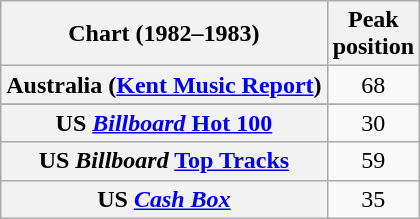<table class="wikitable sortable plainrowheaders" style="text-align:center">
<tr>
<th>Chart (1982–1983)</th>
<th>Peak<br>position</th>
</tr>
<tr>
<th scope="row">Australia (<a href='#'>Kent Music Report</a>)</th>
<td>68</td>
</tr>
<tr>
</tr>
<tr>
</tr>
<tr>
<th scope="row">US <a href='#'><em>Billboard</em> Hot 100</a></th>
<td>30</td>
</tr>
<tr>
<th scope="row">US <em>Billboard</em> <a href='#'>Top Tracks</a></th>
<td>59</td>
</tr>
<tr>
<th scope="row">US <em><a href='#'>Cash Box</a></em></th>
<td>35</td>
</tr>
</table>
